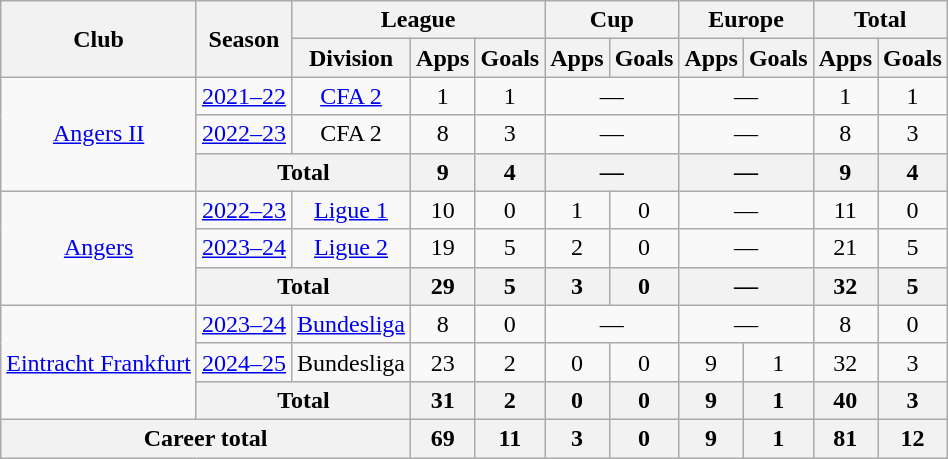<table class="wikitable" style="text-align: center">
<tr>
<th rowspan="2">Club</th>
<th rowspan="2">Season</th>
<th colspan="3">League</th>
<th colspan="2">Cup</th>
<th colspan="2">Europe</th>
<th colspan="2">Total</th>
</tr>
<tr>
<th>Division</th>
<th>Apps</th>
<th>Goals</th>
<th>Apps</th>
<th>Goals</th>
<th>Apps</th>
<th>Goals</th>
<th>Apps</th>
<th>Goals</th>
</tr>
<tr>
<td rowspan="3"><a href='#'>Angers II</a></td>
<td><a href='#'>2021–22</a></td>
<td><a href='#'>CFA 2</a></td>
<td>1</td>
<td>1</td>
<td colspan="2">—</td>
<td colspan="2">—</td>
<td>1</td>
<td>1</td>
</tr>
<tr>
<td><a href='#'>2022–23</a></td>
<td>CFA 2</td>
<td>8</td>
<td>3</td>
<td colspan="2">—</td>
<td colspan="2">—</td>
<td>8</td>
<td>3</td>
</tr>
<tr>
<th colspan="2">Total</th>
<th>9</th>
<th>4</th>
<th colspan="2">—</th>
<th colspan="2">—</th>
<th>9</th>
<th>4</th>
</tr>
<tr>
<td rowspan="3"><a href='#'>Angers</a></td>
<td><a href='#'>2022–23</a></td>
<td><a href='#'>Ligue 1</a></td>
<td>10</td>
<td>0</td>
<td>1</td>
<td>0</td>
<td colspan="2">—</td>
<td>11</td>
<td>0</td>
</tr>
<tr>
<td><a href='#'>2023–24</a></td>
<td><a href='#'>Ligue 2</a></td>
<td>19</td>
<td>5</td>
<td>2</td>
<td>0</td>
<td colspan="2">—</td>
<td>21</td>
<td>5</td>
</tr>
<tr>
<th colspan="2">Total</th>
<th>29</th>
<th>5</th>
<th>3</th>
<th>0</th>
<th colspan="2">—</th>
<th>32</th>
<th>5</th>
</tr>
<tr>
<td rowspan="3"><a href='#'>Eintracht Frankfurt</a></td>
<td><a href='#'>2023–24</a></td>
<td><a href='#'>Bundesliga</a></td>
<td>8</td>
<td>0</td>
<td colspan="2">—</td>
<td colspan="2">—</td>
<td>8</td>
<td>0</td>
</tr>
<tr>
<td><a href='#'>2024–25</a></td>
<td>Bundesliga</td>
<td>23</td>
<td>2</td>
<td>0</td>
<td>0</td>
<td>9</td>
<td>1</td>
<td>32</td>
<td>3</td>
</tr>
<tr>
<th colspan="2">Total</th>
<th>31</th>
<th>2</th>
<th>0</th>
<th>0</th>
<th>9</th>
<th>1</th>
<th>40</th>
<th>3</th>
</tr>
<tr>
<th colspan="3">Career total</th>
<th>69</th>
<th>11</th>
<th>3</th>
<th>0</th>
<th>9</th>
<th>1</th>
<th>81</th>
<th>12</th>
</tr>
</table>
